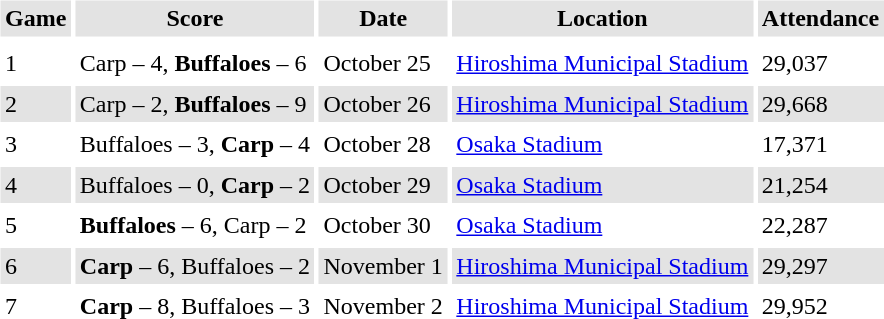<table border="0" cellspacing="3" cellpadding="3">
<tr style="background: #e3e3e3;">
<th>Game</th>
<th>Score</th>
<th>Date</th>
<th>Location</th>
<th>Attendance</th>
</tr>
<tr style="background: #e3e3e3;">
</tr>
<tr>
<td>1</td>
<td>Carp – 4, <strong>Buffaloes</strong> – 6</td>
<td>October 25</td>
<td><a href='#'>Hiroshima Municipal Stadium</a></td>
<td>29,037</td>
</tr>
<tr style="background: #e3e3e3;">
<td>2</td>
<td>Carp – 2, <strong>Buffaloes</strong> – 9</td>
<td>October 26</td>
<td><a href='#'>Hiroshima Municipal Stadium</a></td>
<td>29,668</td>
</tr>
<tr>
<td>3</td>
<td>Buffaloes – 3, <strong>Carp</strong> – 4</td>
<td>October 28</td>
<td><a href='#'>Osaka Stadium</a></td>
<td>17,371</td>
</tr>
<tr style="background: #e3e3e3;">
<td>4</td>
<td>Buffaloes – 0, <strong>Carp</strong> – 2</td>
<td>October 29</td>
<td><a href='#'>Osaka Stadium</a></td>
<td>21,254</td>
</tr>
<tr>
<td>5</td>
<td><strong>Buffaloes</strong> – 6, Carp – 2</td>
<td>October 30</td>
<td><a href='#'>Osaka Stadium</a></td>
<td>22,287</td>
</tr>
<tr style="background: #e3e3e3;">
<td>6</td>
<td><strong>Carp</strong> – 6, Buffaloes – 2</td>
<td>November 1</td>
<td><a href='#'>Hiroshima Municipal Stadium</a></td>
<td>29,297</td>
</tr>
<tr>
<td>7</td>
<td><strong>Carp</strong> – 8, Buffaloes – 3</td>
<td>November 2</td>
<td><a href='#'>Hiroshima Municipal Stadium</a></td>
<td>29,952</td>
</tr>
</table>
